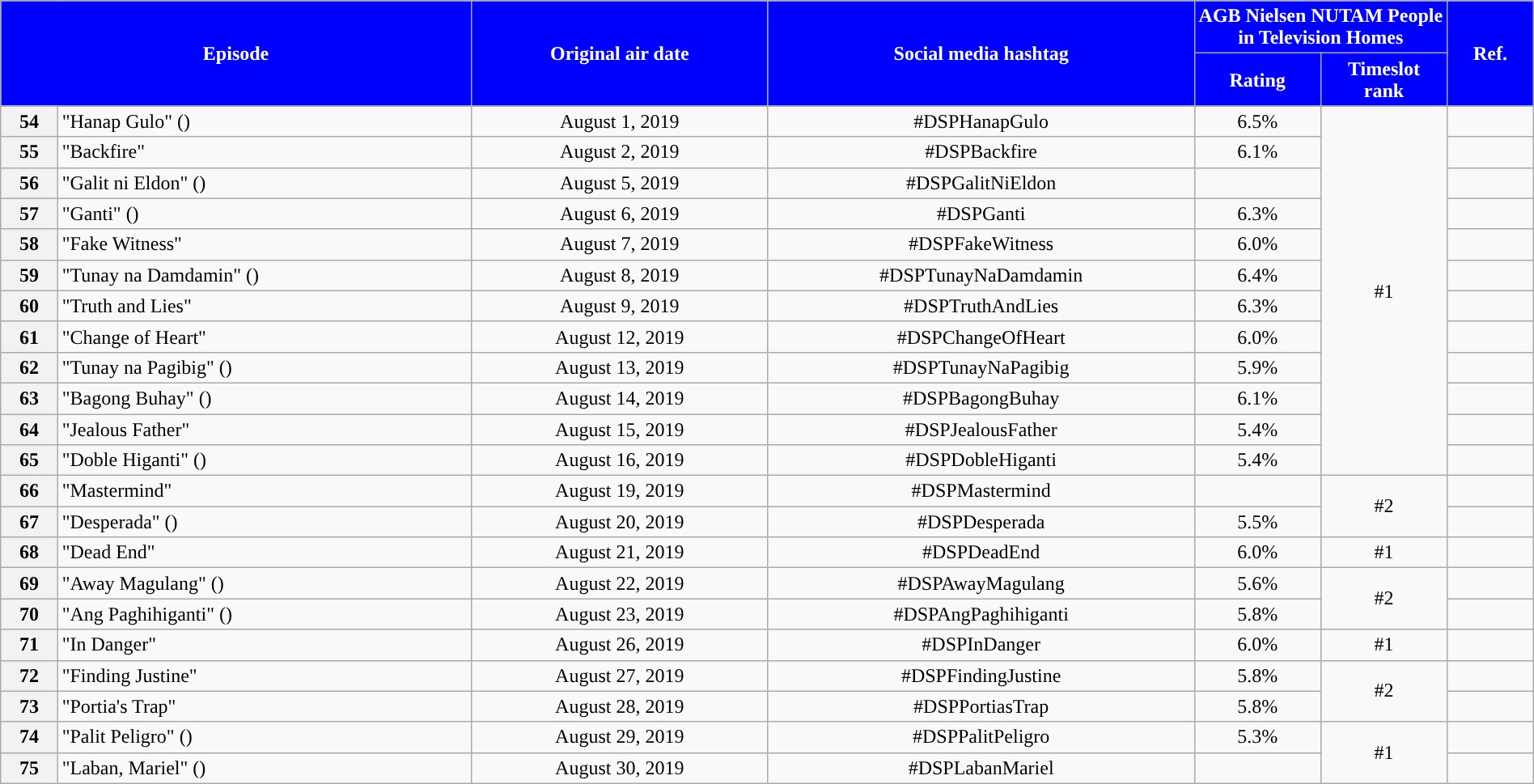<table class="wikitable" style="text-align:center; font-size:100%; line-height:18px;" width="100%">
<tr>
<th style="background-color:#0000FF; color:#ffffff;" colspan="2" rowspan="2">Episode</th>
<th style="background-color:#0000FF; color:white" rowspan="2">Original air date</th>
<th style="background-color:#0000FF; color:white" rowspan="2">Social media hashtag</th>
<th style="background-color:#0000FF; color:#ffffff;" colspan="2">AGB Nielsen NUTAM People in Television Homes</th>
<th style="background-color:#0000FF; color:#ffffff;" rowspan="2">Ref.</th>
</tr>
<tr>
<th style="background-color:#0000FF; width:75px; color:#ffffff;">Rating</th>
<th style="background-color:#0000FF; width:75px; color:#ffffff;">Timeslot<br>rank</th>
</tr>
<tr>
<th>54</th>
<td style="text-align: left;">"Hanap Gulo" ()</td>
<td>August 1, 2019</td>
<td>#DSPHanapGulo</td>
<td>6.5%</td>
<td rowspan="12">#1</td>
<td></td>
</tr>
<tr>
<th>55</th>
<td style="text-align: left;">"Backfire"</td>
<td>August 2, 2019</td>
<td>#DSPBackfire</td>
<td>6.1%</td>
<td></td>
</tr>
<tr>
<th>56</th>
<td style="text-align: left;">"Galit ni Eldon" ()</td>
<td>August 5, 2019</td>
<td>#DSPGalitNiEldon</td>
<td></td>
<td></td>
</tr>
<tr>
<th>57</th>
<td style="text-align: left;">"Ganti" ()</td>
<td>August 6, 2019</td>
<td>#DSPGanti</td>
<td>6.3%</td>
<td></td>
</tr>
<tr>
<th>58</th>
<td style="text-align: left;">"Fake Witness"</td>
<td>August 7, 2019</td>
<td>#DSPFakeWitness</td>
<td>6.0%</td>
<td></td>
</tr>
<tr>
<th>59</th>
<td style="text-align: left;">"Tunay na Damdamin" ()</td>
<td>August 8, 2019</td>
<td>#DSPTunayNaDamdamin</td>
<td>6.4%</td>
<td></td>
</tr>
<tr>
<th>60</th>
<td style="text-align: left;">"Truth and Lies"</td>
<td>August 9, 2019</td>
<td>#DSPTruthAndLies</td>
<td>6.3%</td>
<td></td>
</tr>
<tr>
<th>61</th>
<td style="text-align: left;">"Change of Heart"</td>
<td>August 12, 2019</td>
<td>#DSPChangeOfHeart</td>
<td>6.0%</td>
<td></td>
</tr>
<tr>
<th>62</th>
<td style="text-align: left;">"Tunay na Pagibig" ()</td>
<td>August 13, 2019</td>
<td>#DSPTunayNaPagibig</td>
<td>5.9%</td>
<td></td>
</tr>
<tr>
<th>63</th>
<td style="text-align: left;">"Bagong Buhay" ()</td>
<td>August 14, 2019</td>
<td>#DSPBagongBuhay</td>
<td>6.1%</td>
<td></td>
</tr>
<tr>
<th>64</th>
<td style="text-align: left;">"Jealous Father"</td>
<td>August 15, 2019</td>
<td>#DSPJealousFather</td>
<td>5.4%</td>
<td></td>
</tr>
<tr>
<th>65</th>
<td style="text-align: left;">"Doble Higanti" ()</td>
<td>August 16, 2019</td>
<td>#DSPDobleHiganti</td>
<td>5.4%</td>
<td></td>
</tr>
<tr>
<th>66</th>
<td style="text-align: left;">"Mastermind"</td>
<td>August 19, 2019</td>
<td>#DSPMastermind</td>
<td></td>
<td rowspan="2">#2</td>
<td></td>
</tr>
<tr>
<th>67</th>
<td style="text-align: left;">"Desperada" ()</td>
<td>August 20, 2019</td>
<td>#DSPDesperada</td>
<td>5.5%</td>
<td></td>
</tr>
<tr>
<th>68</th>
<td style="text-align: left;">"Dead End"</td>
<td>August 21, 2019</td>
<td>#DSPDeadEnd</td>
<td>6.0%</td>
<td>#1</td>
<td></td>
</tr>
<tr>
<th>69</th>
<td style="text-align: left;">"Away Magulang" ()</td>
<td>August 22, 2019</td>
<td>#DSPAwayMagulang</td>
<td>5.6%</td>
<td rowspan="2">#2</td>
<td></td>
</tr>
<tr>
<th>70</th>
<td style="text-align: left;">"Ang Paghihiganti" ()</td>
<td>August 23, 2019</td>
<td>#DSPAngPaghihiganti</td>
<td>5.8%</td>
<td></td>
</tr>
<tr>
<th>71</th>
<td style="text-align: left;">"In Danger"</td>
<td>August 26, 2019</td>
<td>#DSPInDanger</td>
<td>6.0%</td>
<td>#1</td>
<td></td>
</tr>
<tr>
<th>72</th>
<td style="text-align: left;">"Finding Justine"</td>
<td>August 27, 2019</td>
<td>#DSPFindingJustine</td>
<td>5.8%</td>
<td rowspan="2">#2</td>
<td></td>
</tr>
<tr>
<th>73</th>
<td style="text-align: left;">"Portia's Trap"</td>
<td>August 28, 2019</td>
<td>#DSPPortiasTrap</td>
<td>5.8%</td>
<td></td>
</tr>
<tr>
<th>74</th>
<td style="text-align: left;">"Palit Peligro" ()</td>
<td>August 29, 2019</td>
<td>#DSPPalitPeligro</td>
<td>5.3%</td>
<td rowspan="2">#1</td>
<td></td>
</tr>
<tr>
<th>75</th>
<td style="text-align: left;">"Laban, Mariel" ()</td>
<td>August 30, 2019</td>
<td>#DSPLabanMariel</td>
<td></td>
<td></td>
</tr>
</table>
